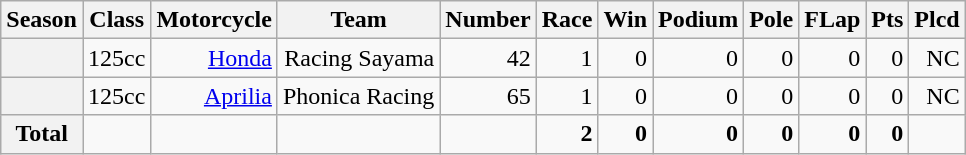<table class="wikitable">
<tr>
<th>Season</th>
<th>Class</th>
<th>Motorcycle</th>
<th>Team</th>
<th>Number</th>
<th>Race</th>
<th>Win</th>
<th>Podium</th>
<th>Pole</th>
<th>FLap</th>
<th>Pts</th>
<th>Plcd</th>
</tr>
<tr align="right">
<th></th>
<td>125cc</td>
<td><a href='#'>Honda</a></td>
<td>Racing Sayama</td>
<td>42</td>
<td>1</td>
<td>0</td>
<td>0</td>
<td>0</td>
<td>0</td>
<td>0</td>
<td>NC</td>
</tr>
<tr align="right">
<th></th>
<td>125cc</td>
<td><a href='#'>Aprilia</a></td>
<td>Phonica Racing</td>
<td>65</td>
<td>1</td>
<td>0</td>
<td>0</td>
<td>0</td>
<td>0</td>
<td>0</td>
<td>NC</td>
</tr>
<tr align="right">
<th>Total</th>
<td></td>
<td></td>
<td></td>
<td></td>
<td><strong>2</strong></td>
<td><strong>0</strong></td>
<td><strong>0</strong></td>
<td><strong>0</strong></td>
<td><strong>0</strong></td>
<td><strong>0</strong></td>
<td></td>
</tr>
</table>
